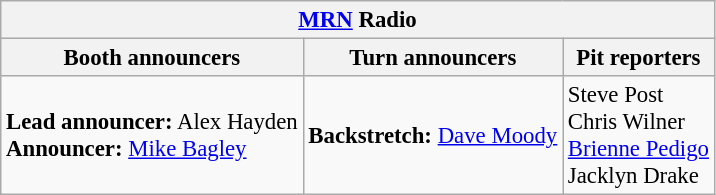<table class="wikitable" style="font-size: 95%">
<tr>
<th colspan="3"><a href='#'>MRN</a> Radio</th>
</tr>
<tr>
<th>Booth announcers</th>
<th>Turn announcers</th>
<th>Pit reporters</th>
</tr>
<tr>
<td><strong>Lead announcer:</strong> Alex Hayden<br><strong>Announcer:</strong> <a href='#'>Mike Bagley</a></td>
<td><strong>Backstretch:</strong> <a href='#'>Dave Moody</a></td>
<td>Steve Post<br>Chris Wilner<br><a href='#'>Brienne Pedigo</a><br>Jacklyn Drake</td>
</tr>
</table>
